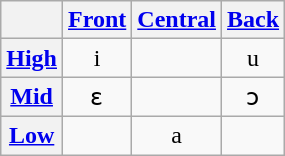<table class="wikitable" style="text-align: center;">
<tr>
<th></th>
<th><a href='#'>Front</a></th>
<th><a href='#'>Central</a></th>
<th><a href='#'>Back</a></th>
</tr>
<tr>
<th><a href='#'>High</a></th>
<td>i</td>
<td></td>
<td>u</td>
</tr>
<tr>
<th><a href='#'>Mid</a></th>
<td>ɛ</td>
<td></td>
<td>ɔ</td>
</tr>
<tr>
<th><a href='#'>Low</a></th>
<td></td>
<td>a</td>
<td></td>
</tr>
</table>
